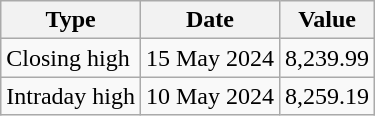<table class="wikitable">
<tr>
<th>Type</th>
<th>Date</th>
<th>Value</th>
</tr>
<tr>
<td>Closing high</td>
<td>15 May 2024</td>
<td>8,239.99</td>
</tr>
<tr>
<td>Intraday high</td>
<td>10 May 2024</td>
<td>8,259.19</td>
</tr>
</table>
